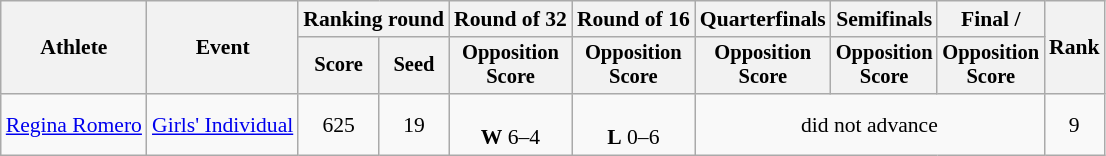<table class="wikitable" style="font-size:90%;">
<tr>
<th rowspan="2">Athlete</th>
<th rowspan="2">Event</th>
<th colspan="2">Ranking round</th>
<th>Round of 32</th>
<th>Round of 16</th>
<th>Quarterfinals</th>
<th>Semifinals</th>
<th>Final / </th>
<th rowspan=2>Rank</th>
</tr>
<tr style="font-size:95%">
<th>Score</th>
<th>Seed</th>
<th>Opposition<br>Score</th>
<th>Opposition<br>Score</th>
<th>Opposition<br>Score</th>
<th>Opposition<br>Score</th>
<th>Opposition<br>Score</th>
</tr>
<tr align=center>
<td align=left><a href='#'>Regina Romero</a></td>
<td><a href='#'>Girls' Individual</a></td>
<td>625</td>
<td>19</td>
<td><br><strong>W</strong> 6–4</td>
<td><br><strong>L</strong> 0–6</td>
<td colspan=3>did not advance</td>
<td>9</td>
</tr>
</table>
